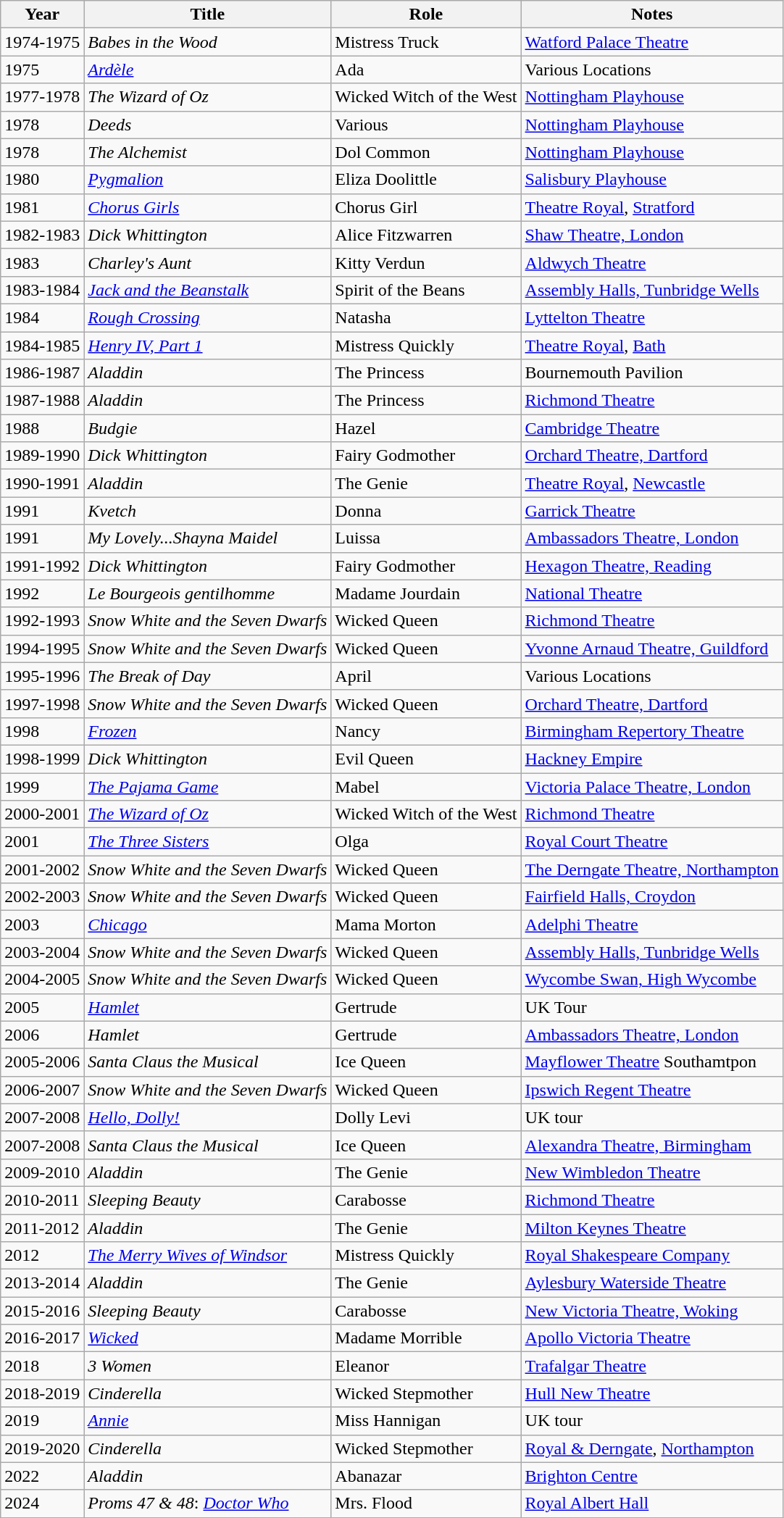<table class="wikitable sortable">
<tr>
<th>Year</th>
<th>Title</th>
<th>Role</th>
<th class="unsortable">Notes</th>
</tr>
<tr>
<td>1974-1975</td>
<td><em>Babes in the Wood</em></td>
<td>Mistress Truck</td>
<td><a href='#'>Watford Palace Theatre</a></td>
</tr>
<tr>
<td>1975</td>
<td><em><a href='#'>Ardèle</a></em></td>
<td>Ada</td>
<td>Various Locations</td>
</tr>
<tr>
<td>1977-1978</td>
<td><em>The Wizard of Oz</em></td>
<td>Wicked Witch of the West</td>
<td><a href='#'>Nottingham Playhouse</a></td>
</tr>
<tr>
<td>1978</td>
<td><em>Deeds</em></td>
<td>Various</td>
<td><a href='#'>Nottingham Playhouse</a></td>
</tr>
<tr>
<td>1978</td>
<td><em>The Alchemist</em></td>
<td>Dol Common</td>
<td><a href='#'>Nottingham Playhouse</a></td>
</tr>
<tr>
<td>1980</td>
<td><a href='#'><em>Pygmalion</em></a></td>
<td>Eliza Doolittle</td>
<td><a href='#'>Salisbury Playhouse</a></td>
</tr>
<tr>
<td>1981</td>
<td><a href='#'><em>Chorus Girls</em></a></td>
<td>Chorus Girl</td>
<td><a href='#'>Theatre Royal</a>, <a href='#'>Stratford</a></td>
</tr>
<tr>
<td>1982-1983</td>
<td><em>Dick Whittington</em></td>
<td>Alice Fitzwarren</td>
<td><a href='#'>Shaw Theatre, London</a></td>
</tr>
<tr>
<td>1983</td>
<td><em>Charley's Aunt</em></td>
<td>Kitty Verdun</td>
<td><a href='#'>Aldwych Theatre</a></td>
</tr>
<tr>
<td>1983-1984</td>
<td><em><a href='#'>Jack and the Beanstalk</a></em></td>
<td>Spirit of the Beans</td>
<td><a href='#'>Assembly Halls, Tunbridge Wells</a></td>
</tr>
<tr>
<td>1984</td>
<td><em><a href='#'>Rough Crossing</a></em></td>
<td>Natasha</td>
<td><a href='#'>Lyttelton Theatre</a></td>
</tr>
<tr>
<td>1984-1985</td>
<td><em><a href='#'>Henry IV, Part 1</a></em></td>
<td>Mistress Quickly</td>
<td><a href='#'>Theatre Royal</a>, <a href='#'>Bath</a></td>
</tr>
<tr>
<td>1986-1987</td>
<td><em>Aladdin</em></td>
<td>The Princess</td>
<td>Bournemouth Pavilion</td>
</tr>
<tr>
<td>1987-1988</td>
<td><em>Aladdin</em></td>
<td>The Princess</td>
<td><a href='#'>Richmond Theatre</a></td>
</tr>
<tr>
<td>1988</td>
<td><em>Budgie</em></td>
<td>Hazel</td>
<td><a href='#'>Cambridge Theatre</a></td>
</tr>
<tr>
<td>1989-1990</td>
<td><em>Dick Whittington</em></td>
<td>Fairy Godmother</td>
<td><a href='#'>Orchard Theatre, Dartford</a></td>
</tr>
<tr>
<td>1990-1991</td>
<td><em>Aladdin</em></td>
<td>The Genie</td>
<td><a href='#'>Theatre Royal</a>, <a href='#'>Newcastle</a></td>
</tr>
<tr>
<td>1991</td>
<td><em>Kvetch</em></td>
<td>Donna</td>
<td><a href='#'>Garrick Theatre</a></td>
</tr>
<tr>
<td>1991</td>
<td><em>My Lovely...Shayna Maidel</em></td>
<td>Luissa</td>
<td><a href='#'>Ambassadors Theatre, London</a></td>
</tr>
<tr>
<td>1991-1992</td>
<td><em>Dick Whittington</em></td>
<td>Fairy Godmother</td>
<td><a href='#'>Hexagon Theatre, Reading</a></td>
</tr>
<tr>
<td>1992</td>
<td><em>Le Bourgeois gentilhomme</em></td>
<td>Madame Jourdain</td>
<td><a href='#'>National Theatre</a></td>
</tr>
<tr>
<td>1992-1993</td>
<td><em>Snow White and the Seven Dwarfs</em></td>
<td>Wicked Queen</td>
<td><a href='#'>Richmond Theatre</a></td>
</tr>
<tr>
<td>1994-1995</td>
<td><em>Snow White and the Seven Dwarfs</em></td>
<td>Wicked Queen</td>
<td><a href='#'>Yvonne Arnaud Theatre, Guildford</a></td>
</tr>
<tr>
<td>1995-1996</td>
<td><em>The Break of Day</em></td>
<td>April</td>
<td>Various Locations</td>
</tr>
<tr>
<td>1997-1998</td>
<td><em>Snow White and the Seven Dwarfs</em></td>
<td>Wicked Queen</td>
<td><a href='#'>Orchard Theatre, Dartford</a></td>
</tr>
<tr>
<td>1998</td>
<td><em><a href='#'>Frozen</a></em></td>
<td>Nancy</td>
<td><a href='#'>Birmingham Repertory Theatre</a></td>
</tr>
<tr>
<td>1998-1999</td>
<td><em>Dick Whittington</em></td>
<td>Evil Queen</td>
<td><a href='#'>Hackney Empire</a></td>
</tr>
<tr>
<td>1999</td>
<td><em><a href='#'>The Pajama Game</a></em></td>
<td>Mabel</td>
<td><a href='#'>Victoria Palace Theatre, London</a></td>
</tr>
<tr>
<td>2000-2001</td>
<td><a href='#'><em>The Wizard of Oz</em></a></td>
<td>Wicked Witch of the West</td>
<td><a href='#'>Richmond Theatre</a></td>
</tr>
<tr>
<td>2001</td>
<td><em><a href='#'>The Three Sisters</a></em></td>
<td>Olga</td>
<td><a href='#'>Royal Court Theatre</a></td>
</tr>
<tr>
<td>2001-2002</td>
<td><em>Snow White and the Seven Dwarfs</em></td>
<td>Wicked Queen</td>
<td><a href='#'>The Derngate Theatre, Northampton</a></td>
</tr>
<tr>
<td>2002-2003</td>
<td><em>Snow White and the Seven Dwarfs</em></td>
<td>Wicked Queen</td>
<td><a href='#'>Fairfield Halls, Croydon</a></td>
</tr>
<tr>
<td>2003</td>
<td><em><a href='#'>Chicago</a></em></td>
<td>Mama Morton</td>
<td><a href='#'>Adelphi Theatre</a></td>
</tr>
<tr>
<td>2003-2004</td>
<td><em>Snow White and the Seven Dwarfs</em></td>
<td>Wicked Queen</td>
<td><a href='#'>Assembly Halls, Tunbridge Wells</a></td>
</tr>
<tr>
<td>2004-2005</td>
<td><em>Snow White and the Seven Dwarfs</em></td>
<td>Wicked Queen</td>
<td><a href='#'>Wycombe Swan, High Wycombe</a></td>
</tr>
<tr>
<td>2005</td>
<td><em><a href='#'>Hamlet</a></em></td>
<td>Gertrude</td>
<td>UK Tour</td>
</tr>
<tr>
<td>2006</td>
<td><em>Hamlet</em></td>
<td>Gertrude</td>
<td><a href='#'>Ambassadors Theatre, London</a></td>
</tr>
<tr>
<td>2005-2006</td>
<td><em>Santa Claus the Musical</em></td>
<td>Ice Queen</td>
<td><a href='#'>Mayflower Theatre</a> Southamtpon</td>
</tr>
<tr>
<td>2006-2007</td>
<td><em>Snow White and the Seven Dwarfs</em></td>
<td>Wicked Queen</td>
<td><a href='#'>Ipswich Regent Theatre</a></td>
</tr>
<tr>
<td>2007-2008</td>
<td><a href='#'><em>Hello, Dolly!</em></a></td>
<td>Dolly Levi</td>
<td>UK tour</td>
</tr>
<tr>
<td>2007-2008</td>
<td><em>Santa Claus the Musical</em></td>
<td>Ice Queen</td>
<td><a href='#'>Alexandra Theatre, Birmingham</a></td>
</tr>
<tr>
<td>2009-2010</td>
<td><em>Aladdin</em></td>
<td>The Genie</td>
<td><a href='#'>New Wimbledon Theatre</a></td>
</tr>
<tr>
<td>2010-2011</td>
<td><em>Sleeping Beauty</em></td>
<td>Carabosse</td>
<td><a href='#'>Richmond Theatre</a></td>
</tr>
<tr>
<td>2011-2012</td>
<td><em>Aladdin</em></td>
<td>The Genie</td>
<td><a href='#'>Milton Keynes Theatre</a></td>
</tr>
<tr>
<td>2012</td>
<td><em><a href='#'>The Merry Wives of Windsor</a></em></td>
<td>Mistress Quickly</td>
<td><a href='#'>Royal Shakespeare Company</a></td>
</tr>
<tr>
<td>2013-2014</td>
<td><em>Aladdin</em></td>
<td>The Genie</td>
<td><a href='#'>Aylesbury Waterside Theatre</a></td>
</tr>
<tr>
<td>2015-2016</td>
<td><em>Sleeping Beauty</em></td>
<td>Carabosse</td>
<td><a href='#'>New Victoria Theatre, Woking</a></td>
</tr>
<tr>
<td>2016-2017</td>
<td><a href='#'><em>Wicked</em></a></td>
<td>Madame Morrible</td>
<td><a href='#'>Apollo Victoria Theatre</a></td>
</tr>
<tr>
<td>2018</td>
<td><em>3 Women</em></td>
<td>Eleanor</td>
<td><a href='#'>Trafalgar Theatre</a></td>
</tr>
<tr>
<td>2018-2019</td>
<td><em>Cinderella</em></td>
<td>Wicked Stepmother</td>
<td><a href='#'>Hull New Theatre</a></td>
</tr>
<tr>
<td>2019</td>
<td><a href='#'><em>Annie</em></a></td>
<td>Miss Hannigan</td>
<td>UK tour</td>
</tr>
<tr>
<td>2019-2020</td>
<td><em>Cinderella</em></td>
<td>Wicked Stepmother</td>
<td><a href='#'>Royal & Derngate</a>, <a href='#'>Northampton</a></td>
</tr>
<tr>
<td>2022</td>
<td><em>Aladdin</em></td>
<td>Abanazar</td>
<td><a href='#'>Brighton Centre</a></td>
</tr>
<tr>
<td>2024</td>
<td><em>Proms 47 & 48</em>: <em><a href='#'>Doctor Who</a></em></td>
<td>Mrs. Flood</td>
<td><a href='#'>Royal Albert Hall</a></td>
</tr>
</table>
